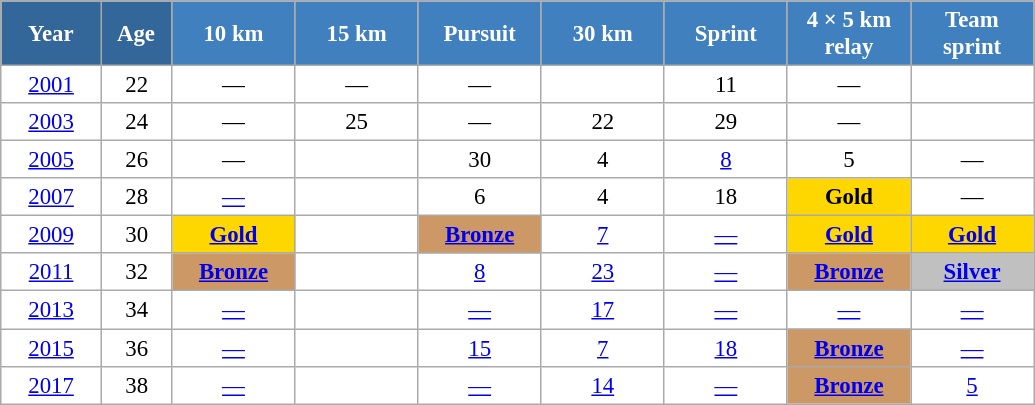<table class="wikitable" style="font-size:95%; text-align:center; border:grey solid 1px; border-collapse:collapse; background:#ffffff;">
<tr>
<th style="background-color:#369; color:white; width:60px;"> Year </th>
<th style="background-color:#369; color:white; width:40px;"> Age </th>
<th style="background-color:#4180be; color:white; width:75px;"> 10 km </th>
<th style="background-color:#4180be; color:white; width:75px;"> 15 km </th>
<th style="background-color:#4180be; color:white; width:75px;"> Pursuit </th>
<th style="background-color:#4180be; color:white; width:75px;"> 30 km </th>
<th style="background-color:#4180be; color:white; width:75px;"> Sprint </th>
<th style="background-color:#4180be; color:white; width:75px;"> 4 × 5 km <br> relay </th>
<th style="background-color:#4180be; color:white; width:75px;"> Team <br> sprint </th>
</tr>
<tr>
<td><a href='#'>2001</a></td>
<td>22</td>
<td>—</td>
<td>—</td>
<td>—</td>
<td></td>
<td>11</td>
<td>—</td>
<td></td>
</tr>
<tr>
<td><a href='#'>2003</a></td>
<td>24</td>
<td>—</td>
<td>25</td>
<td>—</td>
<td>22</td>
<td>29</td>
<td>—</td>
<td></td>
</tr>
<tr>
<td><a href='#'>2005</a></td>
<td>26</td>
<td>—</td>
<td></td>
<td>30</td>
<td>4</td>
<td><a href='#'>8</a></td>
<td>5</td>
<td>—</td>
</tr>
<tr>
<td><a href='#'>2007</a></td>
<td>28</td>
<td><a href='#'>—</a></td>
<td></td>
<td>6</td>
<td>4</td>
<td>18</td>
<td style="background: gold;"><strong>Gold</strong></td>
<td>—</td>
</tr>
<tr>
<td><a href='#'>2009</a></td>
<td>30</td>
<td style="background: gold;"><a href='#'><strong>Gold</strong></a></td>
<td></td>
<td style="background-color: #C96;"><a href='#'><strong>Bronze</strong></a></td>
<td><a href='#'>7</a></td>
<td><a href='#'>—</a></td>
<td style="background: gold;"><a href='#'><strong>Gold</strong></a></td>
<td style="background: gold;"><a href='#'><strong>Gold</strong></a></td>
</tr>
<tr>
<td><a href='#'>2011</a></td>
<td>32</td>
<td style="background-color: #C96;"><a href='#'><strong>Bronze</strong></a></td>
<td></td>
<td><a href='#'>8</a></td>
<td><a href='#'>23</a></td>
<td><a href='#'>—</a></td>
<td style="background-color: #C96;"><a href='#'><strong>Bronze</strong></a></td>
<td style="background: silver;"><a href='#'><strong>Silver</strong></a></td>
</tr>
<tr>
<td><a href='#'>2013</a></td>
<td>34</td>
<td><a href='#'>—</a></td>
<td></td>
<td><a href='#'>—</a></td>
<td><a href='#'>17</a></td>
<td><a href='#'>—</a></td>
<td><a href='#'>—</a></td>
<td><a href='#'>—</a></td>
</tr>
<tr>
<td><a href='#'>2015</a></td>
<td>36</td>
<td><a href='#'>—</a></td>
<td></td>
<td><a href='#'>15</a></td>
<td><a href='#'>7</a></td>
<td><a href='#'>18</a></td>
<td style="background-color: #C96;"><a href='#'><strong>Bronze</strong></a></td>
<td><a href='#'>—</a></td>
</tr>
<tr>
<td><a href='#'>2017</a></td>
<td>38</td>
<td><a href='#'>—</a></td>
<td></td>
<td><a href='#'>—</a></td>
<td><a href='#'>14</a></td>
<td><a href='#'>—</a></td>
<td style="background-color: #C96;"><a href='#'><strong>Bronze</strong></a></td>
<td><a href='#'>5</a></td>
</tr>
</table>
